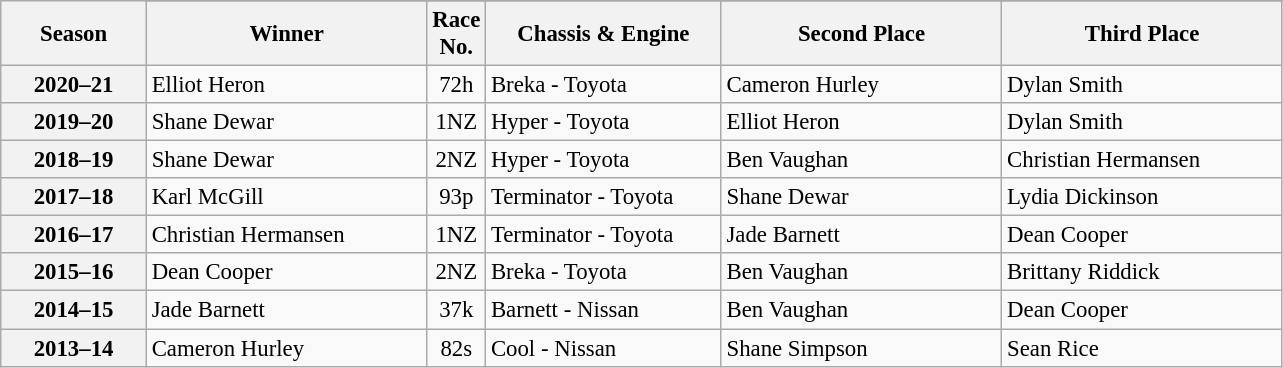<table class="wikitable" style="font-size:95%;">
<tr style="background:#efefef;">
<th rowspan="2" style="width:90px;">Season</th>
</tr>
<tr>
<th style="width:180px;">Winner</th>
<th style="width:20px;">Race No.</th>
<th style="width:150px;">Chassis & Engine</th>
<th style="width:180px;">Second Place</th>
<th style="width:180px;">Third Place</th>
</tr>
<tr>
<th>2020–21</th>
<td align=left> Elliot Heron</td>
<td align=center>72h</td>
<td align=left>Breka - Toyota</td>
<td align=left> Cameron Hurley</td>
<td align=left> Dylan Smith</td>
</tr>
<tr>
<th>2019–20</th>
<td align=left> Shane Dewar</td>
<td align=center>1NZ</td>
<td align=left>Hyper - Toyota</td>
<td align=left> Elliot Heron</td>
<td align=left> Dylan Smith</td>
</tr>
<tr>
<th>2018–19</th>
<td align=left> Shane Dewar</td>
<td align=center>2NZ</td>
<td align=left>Hyper - Toyota</td>
<td align=left> Ben Vaughan</td>
<td align=left> Christian Hermansen</td>
</tr>
<tr>
<th>2017–18</th>
<td align=left> Karl McGill</td>
<td align=center>93p</td>
<td align=left>Terminator - Toyota</td>
<td align=left> Shane Dewar</td>
<td align=left> Lydia Dickinson</td>
</tr>
<tr>
<th>2016–17</th>
<td align=left> Christian Hermansen</td>
<td align=center>1NZ</td>
<td align=left>Terminator - Toyota</td>
<td align=left> Jade Barnett</td>
<td align=left> Dean Cooper</td>
</tr>
<tr>
<th>2015–16</th>
<td align=left> Dean Cooper</td>
<td align=center>2NZ</td>
<td align=left>Breka - Toyota</td>
<td align=left> Ben Vaughan</td>
<td align=left> Brittany Riddick</td>
</tr>
<tr>
<th>2014–15</th>
<td align=left> Jade Barnett</td>
<td align=center>37k</td>
<td align=left>Barnett - Nissan</td>
<td align=left> Ben Vaughan</td>
<td align=left> Dean Cooper</td>
</tr>
<tr>
<th>2013–14</th>
<td align=left> Cameron Hurley</td>
<td align=center>82s</td>
<td align=left>Cool - Nissan</td>
<td align=left> Shane Simpson</td>
<td align=left> Sean Rice</td>
</tr>
</table>
